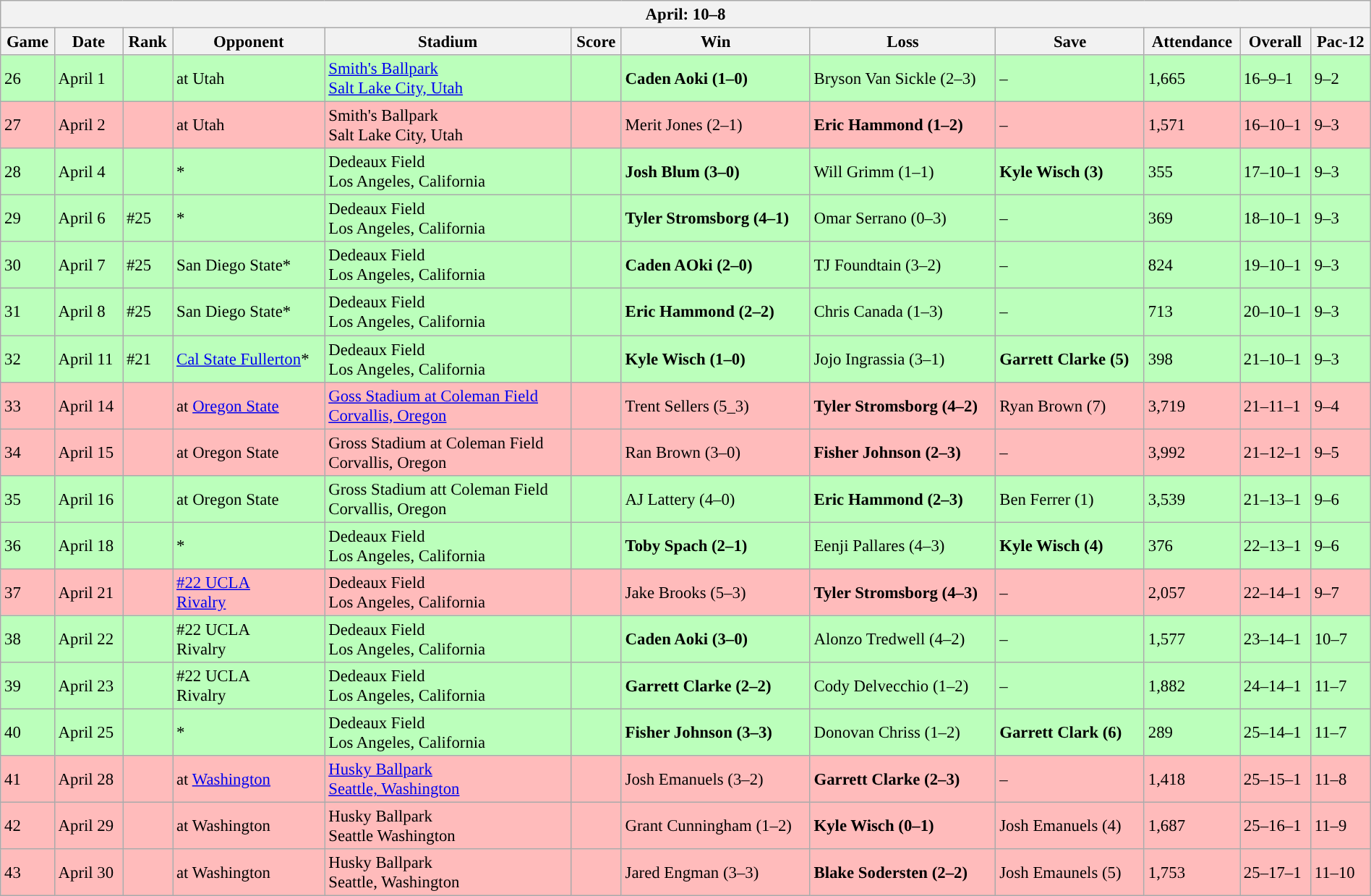<table class="wikitable collapsible collapsed" style="margin:auto; font-size:95%; width:100%">
<tr>
<th colspan=12>April: 10–8</th>
</tr>
<tr>
<th>Game</th>
<th>Date</th>
<th>Rank</th>
<th>Opponent</th>
<th>Stadium</th>
<th>Score</th>
<th>Win</th>
<th>Loss</th>
<th>Save</th>
<th>Attendance</th>
<th>Overall</th>
<th>Pac-12</th>
</tr>
<tr style="background:#bfb;">
<td>26</td>
<td>April 1</td>
<td></td>
<td>at Utah</td>
<td><a href='#'>Smith's Ballpark</a><br><a href='#'>Salt Lake City, Utah</a></td>
<td></td>
<td><strong>Caden Aoki (1–0)</strong></td>
<td>Bryson Van Sickle (2–3)</td>
<td>–</td>
<td>1,665</td>
<td>16–9–1</td>
<td>9–2</td>
</tr>
<tr style="background:#fbb;">
<td>27</td>
<td>April 2</td>
<td></td>
<td>at Utah</td>
<td>Smith's Ballpark<br>Salt Lake City, Utah</td>
<td></td>
<td>Merit Jones (2–1)</td>
<td><strong>Eric Hammond (1–2)</strong></td>
<td>–</td>
<td>1,571</td>
<td>16–10–1</td>
<td>9–3</td>
</tr>
<tr style="background:#bfb;">
<td>28</td>
<td>April 4</td>
<td></td>
<td>*</td>
<td>Dedeaux Field<br>Los Angeles, California</td>
<td></td>
<td><strong>Josh Blum (3–0)</strong></td>
<td>Will Grimm (1–1)</td>
<td><strong>Kyle Wisch (3)</strong></td>
<td>355</td>
<td>17–10–1</td>
<td>9–3</td>
</tr>
<tr style="background:#bfb;">
<td>29</td>
<td>April 6</td>
<td>#25</td>
<td>*</td>
<td>Dedeaux Field<br>Los Angeles, California</td>
<td></td>
<td><strong>Tyler Stromsborg (4–1)</strong></td>
<td>Omar Serrano (0–3)</td>
<td>–</td>
<td>369</td>
<td>18–10–1</td>
<td>9–3</td>
</tr>
<tr style="background:#bfb;">
<td>30</td>
<td>April 7</td>
<td>#25</td>
<td>San Diego State*</td>
<td>Dedeaux Field<br>Los Angeles, California</td>
<td></td>
<td><strong>Caden AOki (2–0)</strong></td>
<td>TJ Foundtain (3–2)</td>
<td>–</td>
<td>824</td>
<td>19–10–1</td>
<td>9–3</td>
</tr>
<tr style="background:#bfb;">
<td>31</td>
<td>April 8</td>
<td>#25</td>
<td>San Diego State*</td>
<td>Dedeaux Field<br>Los Angeles, California</td>
<td></td>
<td><strong>Eric Hammond (2–2)</strong></td>
<td>Chris Canada (1–3)</td>
<td>–</td>
<td>713</td>
<td>20–10–1</td>
<td>9–3</td>
</tr>
<tr style="background:#bfb;">
<td>32</td>
<td>April 11</td>
<td>#21</td>
<td><a href='#'>Cal State Fullerton</a>*</td>
<td>Dedeaux Field<br>Los Angeles, California</td>
<td></td>
<td><strong>Kyle Wisch (1–0)</strong></td>
<td>Jojo Ingrassia (3–1)</td>
<td><strong>Garrett Clarke (5)</strong></td>
<td>398</td>
<td>21–10–1</td>
<td>9–3</td>
</tr>
<tr style="background:#fbb;">
<td>33</td>
<td>April 14</td>
<td></td>
<td>at <a href='#'>Oregon State</a></td>
<td><a href='#'>Goss Stadium at Coleman Field</a><br><a href='#'>Corvallis, Oregon</a></td>
<td></td>
<td>Trent Sellers (5_3)</td>
<td><strong>Tyler Stromsborg (4–2)</strong></td>
<td>Ryan Brown (7)</td>
<td>3,719</td>
<td>21–11–1</td>
<td>9–4</td>
</tr>
<tr style="background:#fbb;">
<td>34</td>
<td>April 15</td>
<td></td>
<td>at Oregon State</td>
<td>Gross Stadium at Coleman Field<br>Corvallis, Oregon</td>
<td><br></td>
<td>Ran Brown (3–0)</td>
<td><strong>Fisher Johnson (2–3)</strong></td>
<td>–</td>
<td>3,992</td>
<td>21–12–1</td>
<td>9–5</td>
</tr>
<tr style="background:#bfb;">
<td>35</td>
<td>April 16</td>
<td></td>
<td>at Oregon State</td>
<td>Gross Stadium att Coleman Field<br>Corvallis, Oregon</td>
<td></td>
<td>AJ Lattery (4–0)</td>
<td><strong>Eric Hammond (2–3)</strong></td>
<td>Ben Ferrer (1)</td>
<td>3,539</td>
<td>21–13–1</td>
<td>9–6</td>
</tr>
<tr style="background:#bfb;">
<td>36</td>
<td>April 18</td>
<td></td>
<td>*</td>
<td>Dedeaux Field<br>Los Angeles, California</td>
<td></td>
<td><strong>Toby Spach (2–1)</strong></td>
<td>Eenji Pallares (4–3)</td>
<td><strong>Kyle Wisch (4)</strong></td>
<td>376</td>
<td>22–13–1</td>
<td>9–6</td>
</tr>
<tr style="background:#fbb;">
<td>37</td>
<td>April 21</td>
<td></td>
<td><a href='#'>#22 UCLA</a><br><a href='#'>Rivalry</a></td>
<td>Dedeaux Field<br>Los Angeles, California</td>
<td></td>
<td>Jake Brooks (5–3)</td>
<td><strong>Tyler Stromsborg (4–3)</strong></td>
<td>–</td>
<td>2,057</td>
<td>22–14–1</td>
<td>9–7</td>
</tr>
<tr style="background:#bfb;">
<td>38</td>
<td>April 22</td>
<td></td>
<td>#22 UCLA<br>Rivalry</td>
<td>Dedeaux Field<br>Los Angeles, California</td>
<td></td>
<td><strong>Caden Aoki (3–0)</strong></td>
<td>Alonzo Tredwell (4–2)</td>
<td>–</td>
<td>1,577</td>
<td>23–14–1</td>
<td>10–7</td>
</tr>
<tr style="background:#bfb;">
<td>39</td>
<td>April 23</td>
<td></td>
<td>#22 UCLA<br>Rivalry</td>
<td>Dedeaux Field<br>Los Angeles, California</td>
<td></td>
<td><strong>Garrett Clarke (2–2)</strong></td>
<td>Cody Delvecchio (1–2)</td>
<td>–</td>
<td>1,882</td>
<td>24–14–1</td>
<td>11–7</td>
</tr>
<tr style="background:#bfb;">
<td>40</td>
<td>April 25</td>
<td></td>
<td>*</td>
<td>Dedeaux Field<br>Los Angeles, California</td>
<td></td>
<td><strong>Fisher Johnson (3–3)</strong></td>
<td>Donovan Chriss (1–2)</td>
<td><strong>Garrett Clark (6)</strong></td>
<td>289</td>
<td>25–14–1</td>
<td>11–7</td>
</tr>
<tr style="background:#fbb;">
<td>41</td>
<td>April 28</td>
<td></td>
<td>at <a href='#'>Washington</a></td>
<td><a href='#'>Husky Ballpark</a><br><a href='#'>Seattle, Washington</a></td>
<td><br></td>
<td>Josh Emanuels (3–2)</td>
<td><strong>Garrett Clarke (2–3)</strong></td>
<td>–</td>
<td>1,418</td>
<td>25–15–1</td>
<td>11–8</td>
</tr>
<tr style="background:#fbb;">
<td>42</td>
<td>April 29</td>
<td></td>
<td>at Washington</td>
<td>Husky Ballpark<br>Seattle Washington</td>
<td></td>
<td>Grant Cunningham (1–2)</td>
<td><strong>Kyle Wisch (0–1)</strong></td>
<td>Josh Emanuels (4)</td>
<td>1,687</td>
<td>25–16–1</td>
<td>11–9</td>
</tr>
<tr style="background:#fbb;">
<td>43</td>
<td>April 30</td>
<td></td>
<td>at Washington</td>
<td>Husky Ballpark<br>Seattle, Washington</td>
<td></td>
<td>Jared Engman (3–3)</td>
<td><strong>Blake Sodersten (2–2)</strong></td>
<td>Josh Emaunels (5)</td>
<td>1,753</td>
<td>25–17–1</td>
<td>11–10</td>
</tr>
</table>
